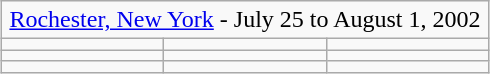<table class="wikitable" style="text-align:center;margin:0.5em auto;">
<tr>
<td colspan=3><a href='#'>Rochester, New York</a> - July 25 to August 1, 2002</td>
</tr>
<tr>
<td style="width:33%;"></td>
<td style="width:33%;"></td>
<td style="width:33%;"></td>
</tr>
<tr>
<td style="width:33%;"></td>
<td style="width:33%;"></td>
<td style="width:33%;"></td>
</tr>
<tr>
<td style="width:33%;"></td>
<td style="width:33%;"></td>
<td style="width:33%;"></td>
</tr>
</table>
